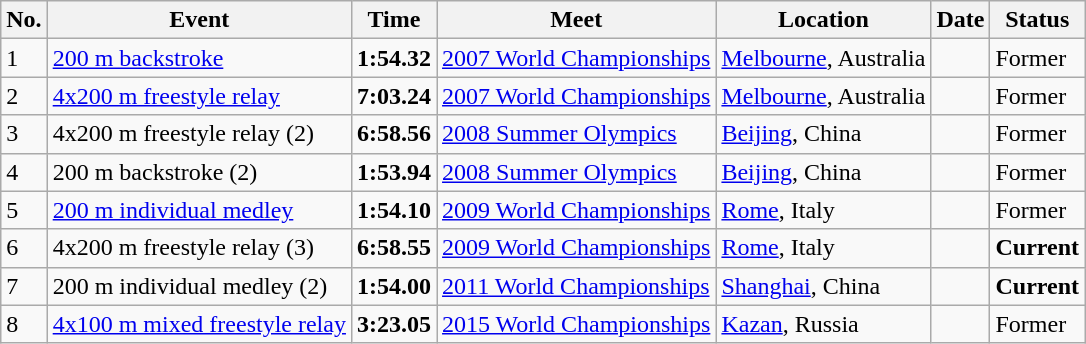<table class="wikitable sortable">
<tr>
<th>No.</th>
<th>Event</th>
<th>Time</th>
<th>Meet</th>
<th>Location</th>
<th>Date</th>
<th>Status</th>
</tr>
<tr>
<td>1</td>
<td><a href='#'>200 m backstroke</a></td>
<td align="center"><strong>1:54.32</strong></td>
<td><a href='#'>2007 World Championships</a></td>
<td><a href='#'>Melbourne</a>, Australia</td>
<td></td>
<td>Former</td>
</tr>
<tr>
<td>2</td>
<td><a href='#'>4x200 m freestyle relay</a></td>
<td align="center"><strong>7:03.24</strong></td>
<td><a href='#'>2007 World Championships</a></td>
<td><a href='#'>Melbourne</a>, Australia</td>
<td></td>
<td>Former</td>
</tr>
<tr>
<td>3</td>
<td>4x200 m freestyle relay (2)</td>
<td align="center"><strong>6:58.56</strong></td>
<td><a href='#'>2008 Summer Olympics</a></td>
<td><a href='#'>Beijing</a>, China</td>
<td></td>
<td>Former</td>
</tr>
<tr>
<td>4</td>
<td>200 m backstroke (2)</td>
<td align="center"><strong>1:53.94</strong></td>
<td><a href='#'>2008 Summer Olympics</a></td>
<td><a href='#'>Beijing</a>, China</td>
<td></td>
<td>Former</td>
</tr>
<tr>
<td>5</td>
<td><a href='#'>200 m individual medley</a></td>
<td align="center"><strong>1:54.10</strong></td>
<td><a href='#'>2009 World Championships</a></td>
<td><a href='#'>Rome</a>, Italy</td>
<td></td>
<td>Former</td>
</tr>
<tr>
<td>6</td>
<td>4x200 m freestyle relay (3)</td>
<td align="center"><strong>6:58.55</strong></td>
<td><a href='#'>2009 World Championships</a></td>
<td><a href='#'>Rome</a>, Italy</td>
<td></td>
<td><strong>Current</strong></td>
</tr>
<tr>
<td>7</td>
<td>200 m individual medley (2)</td>
<td align="center"><strong>1:54.00</strong></td>
<td><a href='#'>2011 World Championships</a></td>
<td><a href='#'>Shanghai</a>, China</td>
<td></td>
<td><strong>Current</strong></td>
</tr>
<tr>
<td>8</td>
<td><a href='#'>4x100 m mixed freestyle relay</a></td>
<td align="center"><strong>3:23.05</strong></td>
<td><a href='#'>2015 World Championships</a></td>
<td><a href='#'>Kazan</a>, Russia</td>
<td></td>
<td>Former</td>
</tr>
</table>
